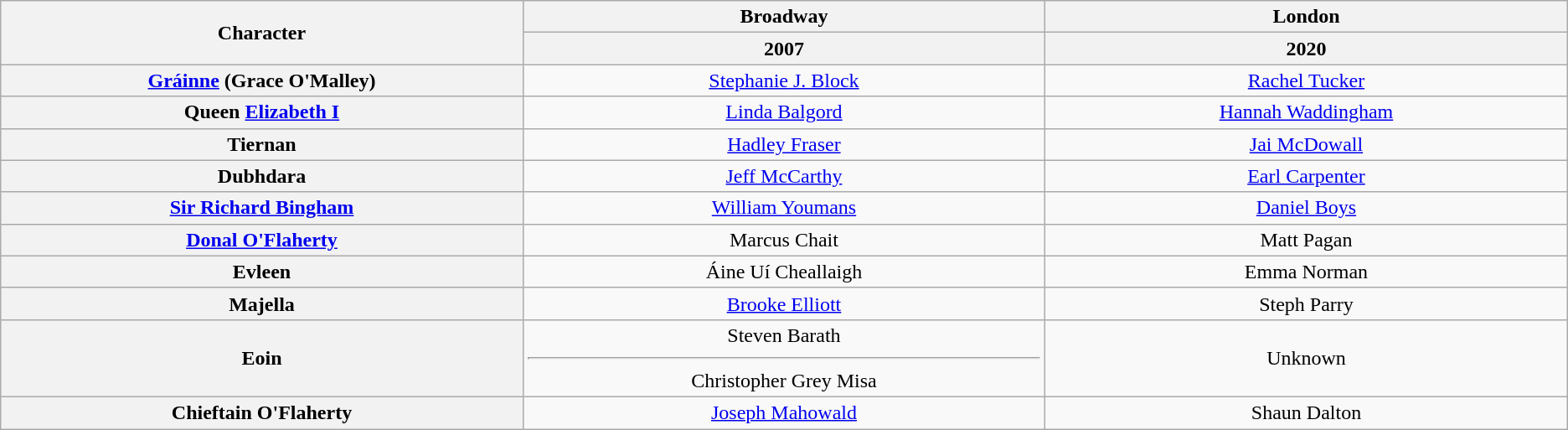<table class="wikitable">
<tr>
<th rowspan=2 style="width:10%;">Character</th>
<th style="width:10%;">Broadway</th>
<th style="width:10%;">London</th>
</tr>
<tr>
<th>2007</th>
<th>2020</th>
</tr>
<tr>
<th style="text-align:center;"><a href='#'>Gráinne</a> (Grace O'Malley)</th>
<td style="text-align:center;"><a href='#'>Stephanie J. Block</a></td>
<td style="text-align:center;"><a href='#'>Rachel Tucker</a></td>
</tr>
<tr>
<th style="text-align:center;">Queen <a href='#'>Elizabeth I</a></th>
<td style="text-align:center;"><a href='#'>Linda Balgord</a></td>
<td style="text-align:center;"><a href='#'>Hannah Waddingham</a></td>
</tr>
<tr>
<th style="text-align:center;">Tiernan</th>
<td style="text-align:center;"><a href='#'>Hadley Fraser</a></td>
<td style="text-align:center;"><a href='#'>Jai McDowall</a></td>
</tr>
<tr>
<th style="text-align:center;">Dubhdara</th>
<td style="text-align:center;"><a href='#'>Jeff McCarthy</a></td>
<td style="text-align:center;"><a href='#'>Earl Carpenter</a></td>
</tr>
<tr>
<th style="text-align:center;"><a href='#'>Sir Richard Bingham</a></th>
<td style="text-align:center;"><a href='#'>William Youmans</a></td>
<td style="text-align:center;"><a href='#'>Daniel Boys</a></td>
</tr>
<tr>
<th style="text-align:center;"><a href='#'>Donal O'Flaherty</a></th>
<td style="text-align:center;">Marcus Chait</td>
<td style="text-align:center;">Matt Pagan</td>
</tr>
<tr>
<th style="text-align:center;">Evleen</th>
<td style="text-align:center;">Áine Uí Cheallaigh</td>
<td style="text-align:center;">Emma Norman</td>
</tr>
<tr>
<th style="text-align:center;">Majella</th>
<td style="text-align:center;"><a href='#'>Brooke Elliott</a></td>
<td style="text-align:center;">Steph Parry</td>
</tr>
<tr>
<th style="text-align:center;">Eoin</th>
<td style="text-align:center;">Steven Barath<hr>Christopher Grey Misa</td>
<td style="text-align:center;">Unknown</td>
</tr>
<tr>
<th style="text-align:center;">Chieftain O'Flaherty</th>
<td style="text-align:center;"><a href='#'>Joseph Mahowald</a></td>
<td style="text-align:center;">Shaun Dalton</td>
</tr>
</table>
